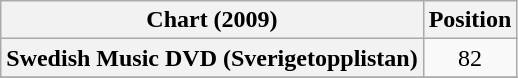<table class="wikitable plainrowheaders sortable" style="text-align:center;">
<tr>
<th scope="col">Chart (2009)</th>
<th scope="col">Position</th>
</tr>
<tr>
<th scope="row">Swedish Music DVD (Sverigetopplistan)</th>
<td>82</td>
</tr>
<tr>
</tr>
</table>
